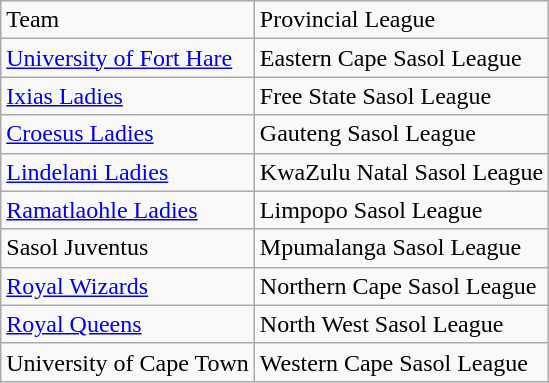<table class= "wikitable sortable" style="text_align: left;">
<tr>
<td>Team</td>
<td>Provincial League</td>
</tr>
<tr>
<td><a href='#'>University of Fort Hare</a></td>
<td>Eastern Cape Sasol League</td>
</tr>
<tr>
<td><a href='#'>Ixias Ladies</a></td>
<td>Free State Sasol League</td>
</tr>
<tr>
<td><a href='#'>Croesus Ladies</a></td>
<td>Gauteng Sasol League</td>
</tr>
<tr>
<td><a href='#'>Lindelani Ladies</a></td>
<td>KwaZulu Natal Sasol League</td>
</tr>
<tr>
<td><a href='#'>Ramatlaohle Ladies</a></td>
<td>Limpopo Sasol League</td>
</tr>
<tr>
<td>Sasol Juventus</td>
<td>Mpumalanga Sasol League</td>
</tr>
<tr>
<td><a href='#'>Royal Wizards</a></td>
<td>Northern Cape Sasol League</td>
</tr>
<tr>
<td><a href='#'>Royal Queens</a></td>
<td>North West Sasol League</td>
</tr>
<tr>
<td>University of Cape Town</td>
<td>Western Cape Sasol League</td>
</tr>
</table>
